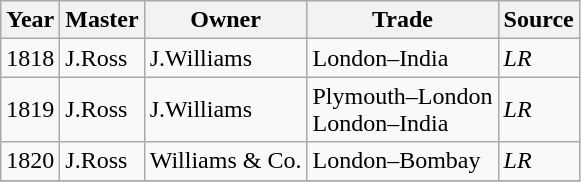<table class=" wikitable">
<tr>
<th>Year</th>
<th>Master</th>
<th>Owner</th>
<th>Trade</th>
<th>Source</th>
</tr>
<tr>
<td>1818</td>
<td>J.Ross</td>
<td>J.Williams</td>
<td>London–India</td>
<td><em>LR</em></td>
</tr>
<tr>
<td>1819</td>
<td>J.Ross</td>
<td>J.Williams</td>
<td>Plymouth–London<br>London–India</td>
<td><em>LR</em></td>
</tr>
<tr>
<td>1820</td>
<td>J.Ross</td>
<td>Williams & Co.</td>
<td>London–Bombay</td>
<td><em>LR</em></td>
</tr>
<tr>
</tr>
</table>
